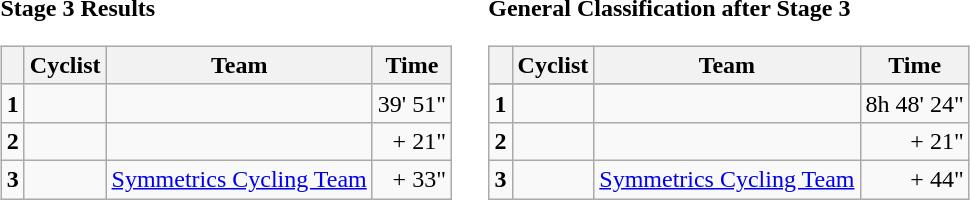<table>
<tr>
<td><strong>Stage 3 Results</strong><br><table class="wikitable">
<tr>
<th></th>
<th>Cyclist</th>
<th>Team</th>
<th>Time</th>
</tr>
<tr>
<td><strong>1</strong></td>
<td></td>
<td></td>
<td align=right>39' 51"</td>
</tr>
<tr>
<td><strong>2</strong></td>
<td></td>
<td></td>
<td align=right>+ 21"</td>
</tr>
<tr>
<td><strong>3</strong></td>
<td></td>
<td><a href='#'>Symmetrics Cycling Team</a></td>
<td align=right>+ 33"</td>
</tr>
</table>
</td>
<td></td>
<td><strong>General Classification after Stage 3</strong><br><table class="wikitable">
<tr>
<th></th>
<th>Cyclist</th>
<th>Team</th>
<th>Time</th>
</tr>
<tr>
</tr>
<tr>
<td><strong>1</strong></td>
<td> </td>
<td></td>
<td align=right>8h 48' 24"</td>
</tr>
<tr>
<td><strong>2</strong></td>
<td></td>
<td></td>
<td align=right>+ 21"</td>
</tr>
<tr>
<td><strong>3</strong></td>
<td></td>
<td><a href='#'>Symmetrics Cycling Team</a></td>
<td align=right>+ 44"</td>
</tr>
</table>
</td>
</tr>
</table>
